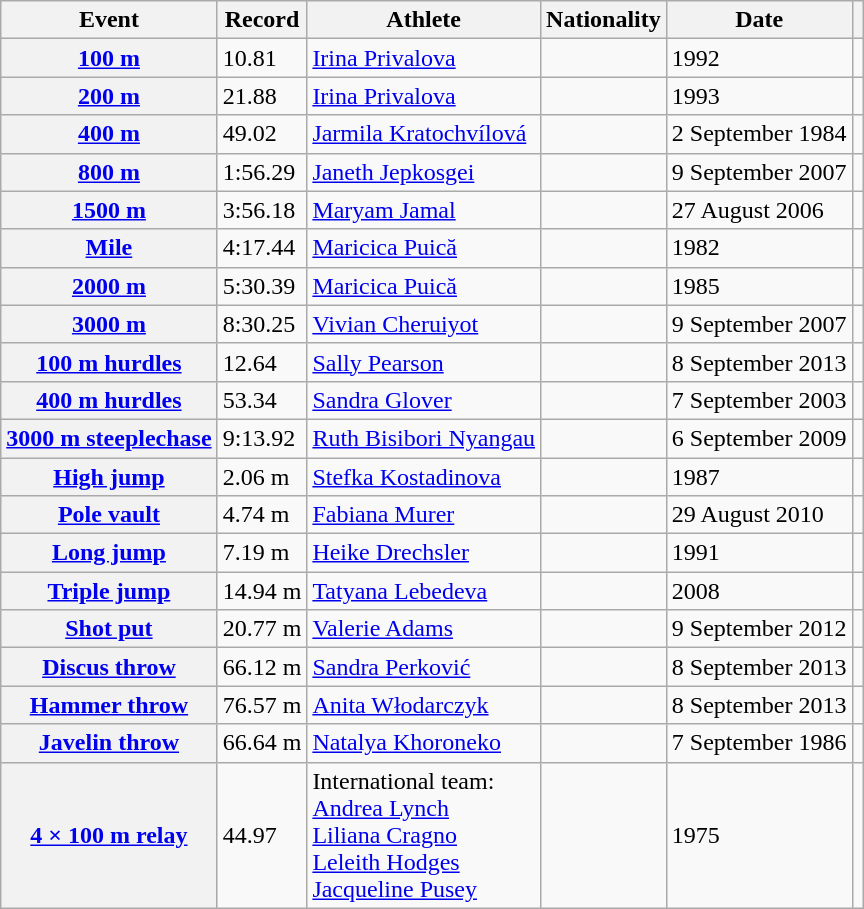<table class="wikitable plainrowheaders sticky-header">
<tr>
<th scope="col">Event</th>
<th scope="col">Record</th>
<th scope="col">Athlete</th>
<th scope="col">Nationality</th>
<th scope="col">Date</th>
<th scope="col"></th>
</tr>
<tr>
<th scope="row"><a href='#'>100 m</a></th>
<td>10.81</td>
<td><a href='#'>Irina Privalova</a></td>
<td></td>
<td>1992</td>
<td></td>
</tr>
<tr>
<th scope="row"><a href='#'>200 m</a></th>
<td>21.88</td>
<td><a href='#'>Irina Privalova</a></td>
<td></td>
<td>1993</td>
<td></td>
</tr>
<tr>
<th scope="row"><a href='#'>400 m</a></th>
<td>49.02</td>
<td><a href='#'>Jarmila Kratochvílová</a></td>
<td></td>
<td>2 September 1984</td>
<td></td>
</tr>
<tr>
<th scope="row"><a href='#'>800 m</a></th>
<td>1:56.29</td>
<td><a href='#'>Janeth Jepkosgei</a></td>
<td></td>
<td>9 September 2007</td>
<td></td>
</tr>
<tr>
<th scope="row"><a href='#'>1500 m</a></th>
<td>3:56.18</td>
<td><a href='#'>Maryam Jamal</a></td>
<td></td>
<td>27 August 2006</td>
<td></td>
</tr>
<tr>
<th scope="row"><a href='#'>Mile</a></th>
<td>4:17.44</td>
<td><a href='#'>Maricica Puică</a></td>
<td></td>
<td>1982</td>
<td></td>
</tr>
<tr>
<th scope="row"><a href='#'>2000 m</a></th>
<td>5:30.39</td>
<td><a href='#'>Maricica Puică</a></td>
<td></td>
<td>1985</td>
<td></td>
</tr>
<tr>
<th scope="row"><a href='#'>3000 m</a></th>
<td>8:30.25</td>
<td><a href='#'>Vivian Cheruiyot</a></td>
<td></td>
<td>9 September 2007</td>
<td></td>
</tr>
<tr>
<th scope="row"><a href='#'>100 m hurdles</a></th>
<td>12.64 </td>
<td><a href='#'>Sally Pearson</a></td>
<td></td>
<td>8 September 2013</td>
<td></td>
</tr>
<tr>
<th scope="row"><a href='#'>400 m hurdles</a></th>
<td>53.34</td>
<td><a href='#'>Sandra Glover</a></td>
<td></td>
<td>7 September 2003</td>
<td></td>
</tr>
<tr>
<th scope="row"><a href='#'>3000 m steeplechase</a></th>
<td>9:13.92</td>
<td><a href='#'>Ruth Bisibori Nyangau</a></td>
<td></td>
<td>6 September 2009</td>
<td></td>
</tr>
<tr>
<th scope="row"><a href='#'>High jump</a></th>
<td>2.06 m</td>
<td><a href='#'>Stefka Kostadinova</a></td>
<td></td>
<td>1987</td>
<td></td>
</tr>
<tr>
<th scope="row"><a href='#'>Pole vault</a></th>
<td>4.74 m</td>
<td><a href='#'>Fabiana Murer</a></td>
<td></td>
<td>29 August 2010</td>
<td></td>
</tr>
<tr>
<th scope="row"><a href='#'>Long jump</a></th>
<td>7.19 m</td>
<td><a href='#'>Heike Drechsler</a></td>
<td></td>
<td>1991</td>
<td></td>
</tr>
<tr>
<th scope="row"><a href='#'>Triple jump</a></th>
<td>14.94 m</td>
<td><a href='#'>Tatyana Lebedeva</a></td>
<td></td>
<td>2008</td>
<td></td>
</tr>
<tr>
<th scope="row"><a href='#'>Shot put</a></th>
<td>20.77 m</td>
<td><a href='#'>Valerie Adams</a></td>
<td></td>
<td>9 September 2012</td>
<td></td>
</tr>
<tr>
<th scope="row"><a href='#'>Discus throw</a></th>
<td>66.12 m</td>
<td><a href='#'>Sandra Perković</a></td>
<td></td>
<td>8 September 2013</td>
<td></td>
</tr>
<tr>
<th scope="row"><a href='#'>Hammer throw</a></th>
<td>76.57 m</td>
<td><a href='#'>Anita Włodarczyk</a></td>
<td></td>
<td>8 September 2013</td>
<td></td>
</tr>
<tr>
<th scope="row"><a href='#'>Javelin throw</a></th>
<td>66.64 m</td>
<td><a href='#'>Natalya Khoroneko</a></td>
<td></td>
<td>7 September 1986</td>
<td></td>
</tr>
<tr>
<th scope="row"><a href='#'>4 × 100 m relay</a></th>
<td>44.97</td>
<td>International team:<br><a href='#'>Andrea Lynch</a><br><a href='#'>Liliana Cragno</a><br><a href='#'>Leleith Hodges</a><br><a href='#'>Jacqueline Pusey</a></td>
<td></td>
<td>1975</td>
<td></td>
</tr>
</table>
